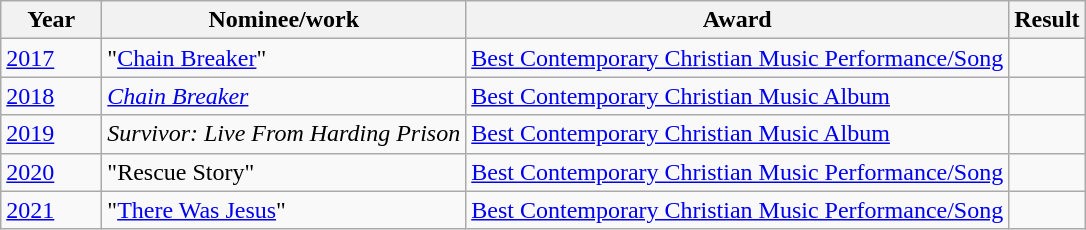<table class="wikitable">
<tr>
<th style="width:60px;">Year</th>
<th>Nominee/work</th>
<th>Award</th>
<th>Result</th>
</tr>
<tr>
<td><a href='#'>2017</a></td>
<td>"<a href='#'>Chain Breaker</a>"</td>
<td><a href='#'>Best Contemporary Christian Music Performance/Song</a></td>
<td></td>
</tr>
<tr>
<td><a href='#'>2018</a></td>
<td><em><a href='#'>Chain Breaker</a></em></td>
<td><a href='#'>Best Contemporary Christian Music Album</a></td>
<td></td>
</tr>
<tr>
<td><a href='#'>2019</a></td>
<td><em>Survivor: Live From Harding Prison</em></td>
<td><a href='#'>Best Contemporary Christian Music Album</a></td>
<td></td>
</tr>
<tr>
<td><a href='#'>2020</a></td>
<td>"Rescue Story"</td>
<td><a href='#'>Best Contemporary Christian Music Performance/Song</a></td>
<td></td>
</tr>
<tr>
<td><a href='#'>2021</a></td>
<td>"<a href='#'>There Was Jesus</a>"<br></td>
<td><a href='#'>Best Contemporary Christian Music Performance/Song</a></td>
<td></td>
</tr>
</table>
